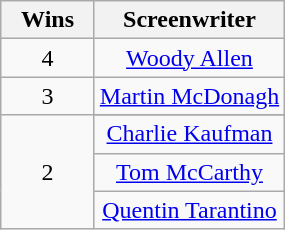<table class="wikitable" style="text-align: center;">
<tr>
<th scope="col" width="55">Wins</th>
<th scope="col" align="center">Screenwriter</th>
</tr>
<tr>
<td rowspan=1 style="text-align:center;">4</td>
<td><a href='#'>Woody Allen</a></td>
</tr>
<tr>
<td rowspan=1 style="text-align:center;">3</td>
<td><a href='#'>Martin McDonagh</a></td>
</tr>
<tr>
<td rowspan=4 style="text-align:center;">2</td>
</tr>
<tr>
<td><a href='#'>Charlie Kaufman</a></td>
</tr>
<tr>
<td><a href='#'>Tom McCarthy</a></td>
</tr>
<tr>
<td><a href='#'>Quentin Tarantino</a></td>
</tr>
</table>
